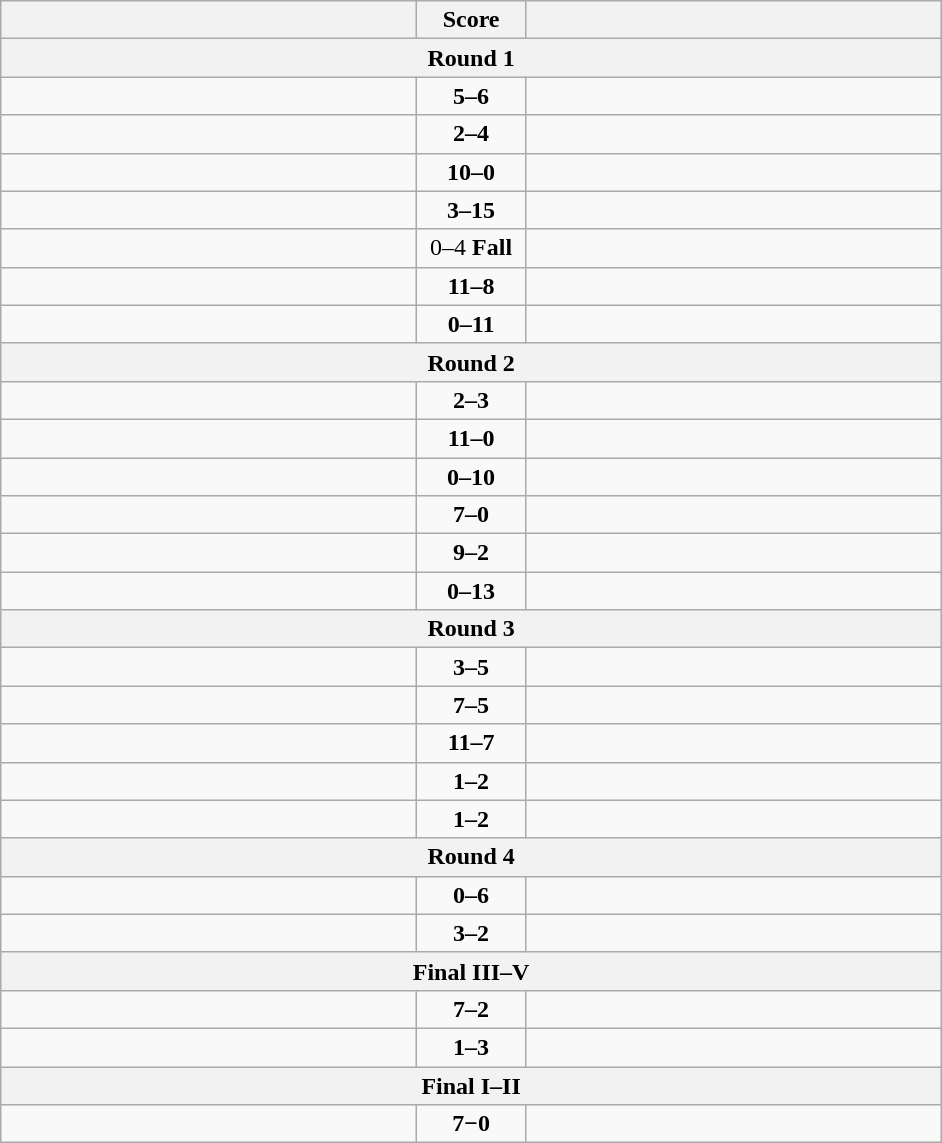<table class="wikitable" style="text-align: left;">
<tr>
<th align="right" width="270"></th>
<th width="65">Score</th>
<th align="left" width="270"></th>
</tr>
<tr>
<th colspan="3">Round 1</th>
</tr>
<tr>
<td></td>
<td align=center><strong>5–6</strong></td>
<td><strong></strong></td>
</tr>
<tr>
<td></td>
<td align=center><strong>2–4</strong></td>
<td><strong></strong></td>
</tr>
<tr>
<td><strong></strong></td>
<td align=center><strong>10–0</strong></td>
<td></td>
</tr>
<tr>
<td></td>
<td align=center><strong>3–15</strong></td>
<td><strong></strong></td>
</tr>
<tr>
<td></td>
<td align=center>0–4 <strong>Fall</strong></td>
<td><strong></strong></td>
</tr>
<tr>
<td><strong></strong></td>
<td align=center><strong>11–8</strong></td>
<td></td>
</tr>
<tr>
<td></td>
<td align=center><strong>0–11</strong></td>
<td><strong></strong></td>
</tr>
<tr>
<th colspan="3">Round 2</th>
</tr>
<tr>
<td></td>
<td align=center><strong>2–3</strong></td>
<td><strong></strong></td>
</tr>
<tr>
<td><strong></strong></td>
<td align=center><strong>11–0</strong></td>
<td></td>
</tr>
<tr>
<td></td>
<td align=center><strong>0–10</strong></td>
<td><strong></strong></td>
</tr>
<tr>
<td><strong></strong></td>
<td align=center><strong>7–0</strong></td>
<td></td>
</tr>
<tr>
<td><strong></strong></td>
<td align=center><strong>9–2</strong></td>
<td></td>
</tr>
<tr>
<td></td>
<td align=center><strong>0–13</strong></td>
<td><strong></strong></td>
</tr>
<tr>
<th colspan="3">Round 3</th>
</tr>
<tr>
<td></td>
<td align=center><strong>3–5</strong></td>
<td><strong></strong></td>
</tr>
<tr>
<td><strong></strong></td>
<td align=center><strong>7–5</strong></td>
<td></td>
</tr>
<tr>
<td><strong></strong></td>
<td align=center><strong>11–7</strong></td>
<td></td>
</tr>
<tr>
<td></td>
<td align=center><strong>1–2</strong></td>
<td><strong></strong></td>
</tr>
<tr>
<td></td>
<td align=center><strong>1–2</strong></td>
<td><strong></strong></td>
</tr>
<tr>
<th colspan="3">Round 4</th>
</tr>
<tr>
<td></td>
<td align=center><strong>0–6</strong></td>
<td><strong></strong></td>
</tr>
<tr>
<td><strong></strong></td>
<td align=center><strong>3–2</strong></td>
<td></td>
</tr>
<tr>
<th colspan="3">Final III–V</th>
</tr>
<tr>
<td><strong></strong></td>
<td align=center><strong>7–2</strong></td>
<td></td>
</tr>
<tr>
<td><strong></strong></td>
<td align=center><strong>1–3</strong></td>
<td><strong></strong></td>
</tr>
<tr>
<th colspan="3">Final I–II</th>
</tr>
<tr>
<td><strong></strong></td>
<td align=center><strong>7−0</strong></td>
<td></td>
</tr>
</table>
